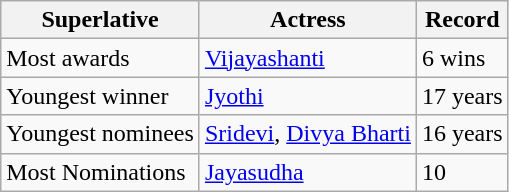<table class="wikitable">
<tr>
<th>Superlative</th>
<th>Actress</th>
<th>Record</th>
</tr>
<tr>
<td>Most awards</td>
<td><a href='#'>Vijayashanti</a></td>
<td>6 wins</td>
</tr>
<tr>
<td>Youngest winner</td>
<td><a href='#'>Jyothi</a></td>
<td>17 years</td>
</tr>
<tr>
<td>Youngest nominees</td>
<td><a href='#'>Sridevi</a>, <a href='#'>Divya Bharti</a></td>
<td>16 years</td>
</tr>
<tr>
<td>Most Nominations</td>
<td><a href='#'>Jayasudha</a></td>
<td>10</td>
</tr>
</table>
